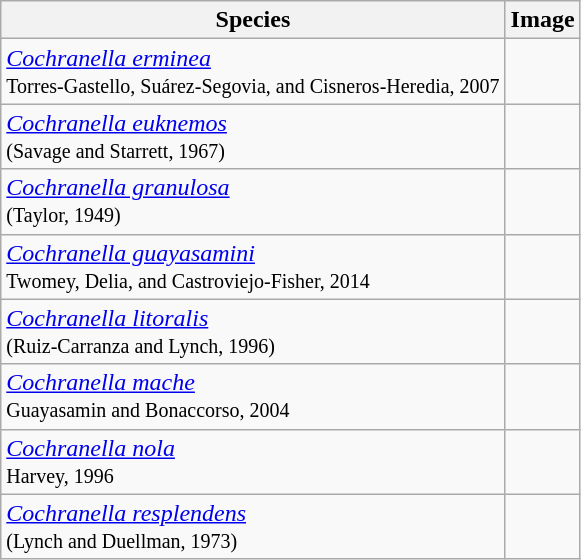<table class="wikitable">
<tr>
<th>Species</th>
<th>Image</th>
</tr>
<tr>
<td><em><a href='#'>Cochranella erminea</a></em><br><small>Torres-Gastello, Suárez-Segovia, and Cisneros-Heredia, 2007</small></td>
<td></td>
</tr>
<tr>
<td><em><a href='#'>Cochranella euknemos</a></em><br><small>(Savage and Starrett, 1967)</small></td>
<td></td>
</tr>
<tr>
<td><em><a href='#'>Cochranella granulosa</a></em><br><small>(Taylor, 1949)</small></td>
<td></td>
</tr>
<tr>
<td><em><a href='#'>Cochranella guayasamini</a></em><br><small>Twomey, Delia, and Castroviejo-Fisher, 2014</small></td>
<td></td>
</tr>
<tr>
<td><em><a href='#'>Cochranella litoralis</a></em><br><small>(Ruiz-Carranza and Lynch, 1996)</small></td>
<td></td>
</tr>
<tr>
<td><em><a href='#'>Cochranella mache</a></em><br><small>Guayasamin and Bonaccorso, 2004</small></td>
<td></td>
</tr>
<tr>
<td><em><a href='#'>Cochranella nola</a></em><br><small>Harvey, 1996</small></td>
<td></td>
</tr>
<tr>
<td><em><a href='#'>Cochranella resplendens</a></em><br><small>(Lynch and Duellman, 1973)</small></td>
<td></td>
</tr>
</table>
